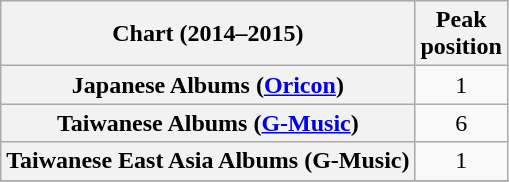<table class="wikitable plainrowheaders sortable">
<tr>
<th>Chart (2014–2015)</th>
<th>Peak<br>position</th>
</tr>
<tr>
<th scope="row">Japanese Albums (<a href='#'>Oricon</a>)</th>
<td style="text-align:center;">1</td>
</tr>
<tr>
<th scope="row">Taiwanese Albums (<a href='#'>G-Music</a>)</th>
<td style="text-align:center;">6</td>
</tr>
<tr>
<th scope="row">Taiwanese East Asia Albums (G-Music)</th>
<td style="text-align:center;">1</td>
</tr>
<tr>
</tr>
</table>
